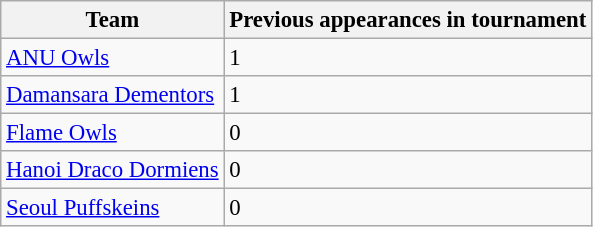<table class="wikitable" style="font-size: 95%;">
<tr>
<th>Team</th>
<th>Previous appearances in tournament</th>
</tr>
<tr>
<td> <a href='#'>ANU Owls</a></td>
<td>1</td>
</tr>
<tr>
<td> <a href='#'>Damansara Dementors</a></td>
<td>1</td>
</tr>
<tr>
<td> <a href='#'>Flame Owls</a></td>
<td>0</td>
</tr>
<tr>
<td> <a href='#'>Hanoi Draco Dormiens</a></td>
<td>0</td>
</tr>
<tr>
<td> <a href='#'>Seoul Puffskeins</a></td>
<td>0</td>
</tr>
</table>
